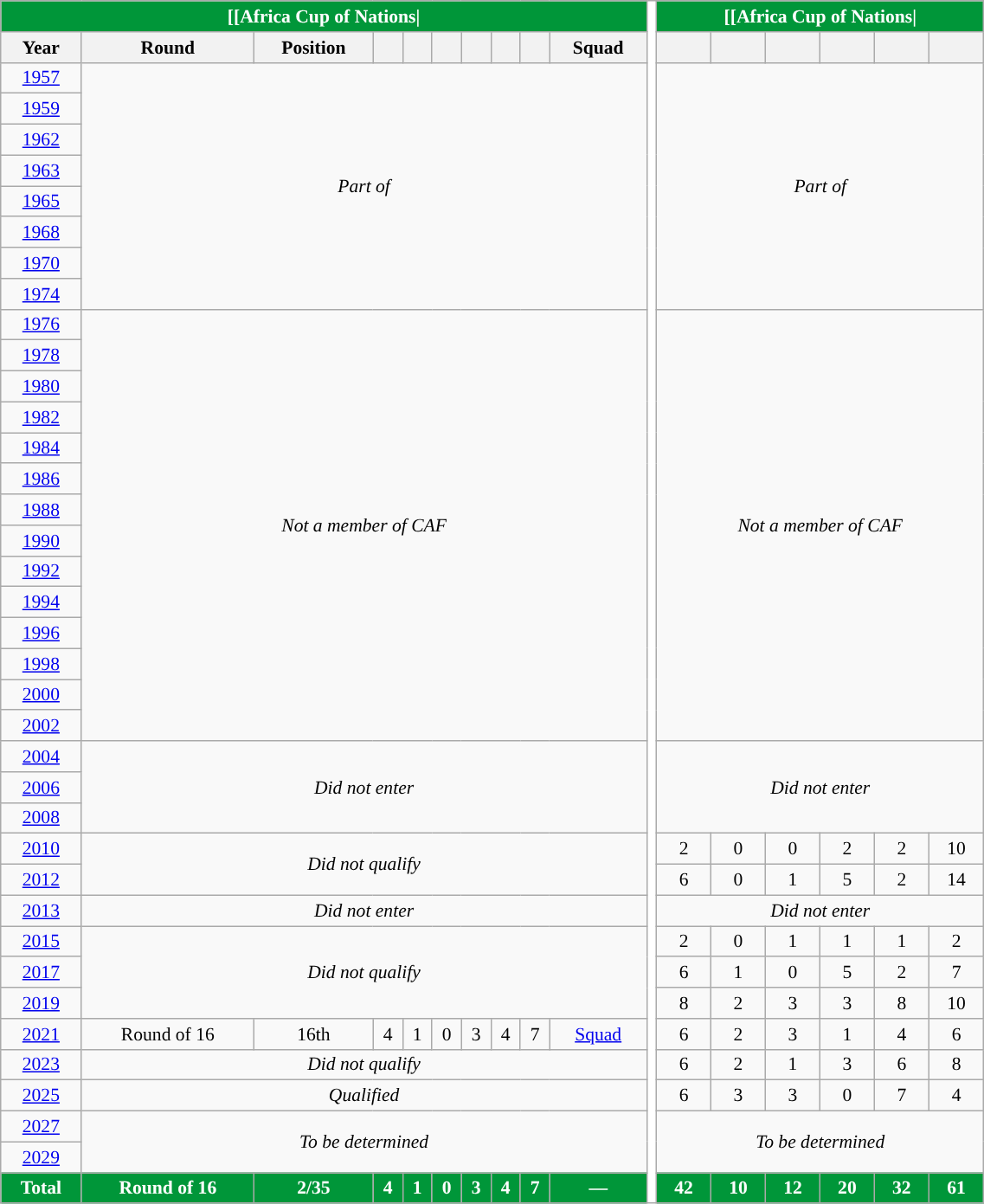<table class="wikitable" class="wikitable" style="font-size:90%; text-align:center; width:60%">
<tr>
<th ! colspan="10" style="background:#009639; color:white; ">[[Africa Cup of Nations| </th>
<th width=1%  rowspan="39" style="background:white"></th>
<th colspan="7" style="background:#009639; color:white; ">[[Africa Cup of Nations|</th>
</tr>
<tr>
<th>Year</th>
<th>Round</th>
<th>Position</th>
<th></th>
<th></th>
<th></th>
<th></th>
<th></th>
<th></th>
<th>Squad</th>
<th></th>
<th></th>
<th></th>
<th></th>
<th></th>
<th></th>
</tr>
<tr>
<td> <a href='#'>1957</a></td>
<td colspan=9 rowspan=8><em>Part of </em></td>
<td colspan=6 rowspan=8><em>Part of </em></td>
</tr>
<tr>
<td> <a href='#'>1959</a></td>
</tr>
<tr>
<td> <a href='#'>1962</a></td>
</tr>
<tr>
<td> <a href='#'>1963</a></td>
</tr>
<tr>
<td> <a href='#'>1965</a></td>
</tr>
<tr>
<td> <a href='#'>1968</a></td>
</tr>
<tr>
<td> <a href='#'>1970</a></td>
</tr>
<tr>
<td> <a href='#'>1974</a></td>
</tr>
<tr>
<td> <a href='#'>1976</a></td>
<td rowspan=14 colspan=9><em>Not a member of CAF</em></td>
<td rowspan=14 colspan=6><em>Not a member of CAF</em></td>
</tr>
<tr>
<td> <a href='#'>1978</a></td>
</tr>
<tr>
<td> <a href='#'>1980</a></td>
</tr>
<tr>
<td> <a href='#'>1982</a></td>
</tr>
<tr>
<td> <a href='#'>1984</a></td>
</tr>
<tr>
<td> <a href='#'>1986</a></td>
</tr>
<tr>
<td> <a href='#'>1988</a></td>
</tr>
<tr>
<td> <a href='#'>1990</a></td>
</tr>
<tr>
<td> <a href='#'>1992</a></td>
</tr>
<tr>
<td> <a href='#'>1994</a></td>
</tr>
<tr>
<td> <a href='#'>1996</a></td>
</tr>
<tr>
<td> <a href='#'>1998</a></td>
</tr>
<tr>
<td>  <a href='#'>2000</a></td>
</tr>
<tr>
<td> <a href='#'>2002</a></td>
</tr>
<tr>
<td> <a href='#'>2004</a></td>
<td colspan=9 rowspan=3><em>Did not enter</em></td>
<td colspan=6 rowspan=3><em>Did not enter</em></td>
</tr>
<tr>
<td> <a href='#'>2006</a></td>
</tr>
<tr>
<td> <a href='#'>2008</a></td>
</tr>
<tr>
<td> <a href='#'>2010</a></td>
<td colspan=9 rowspan=2><em>Did not qualify</em></td>
<td>2</td>
<td>0</td>
<td>0</td>
<td>2</td>
<td>2</td>
<td>10</td>
</tr>
<tr>
<td>  <a href='#'>2012</a></td>
<td>6</td>
<td>0</td>
<td>1</td>
<td>5</td>
<td>2</td>
<td>14</td>
</tr>
<tr>
<td> <a href='#'>2013</a></td>
<td colspan=9><em>Did not enter</em></td>
<td colspan=6><em>Did not enter</em></td>
</tr>
<tr>
<td> <a href='#'>2015</a></td>
<td colspan=9 rowspan=3><em>Did not qualify</em></td>
<td>2</td>
<td>0</td>
<td>1</td>
<td>1</td>
<td>1</td>
<td>2</td>
</tr>
<tr>
<td> <a href='#'>2017</a></td>
<td>6</td>
<td>1</td>
<td>0</td>
<td>5</td>
<td>2</td>
<td>7</td>
</tr>
<tr>
<td> <a href='#'>2019</a></td>
<td>8</td>
<td>2</td>
<td>3</td>
<td>3</td>
<td>8</td>
<td>10</td>
</tr>
<tr>
<td> <a href='#'>2021</a></td>
<td>Round of 16</td>
<td>16th</td>
<td>4</td>
<td>1</td>
<td>0</td>
<td>3</td>
<td>4</td>
<td>7</td>
<td><a href='#'>Squad</a></td>
<td>6</td>
<td>2</td>
<td>3</td>
<td>1</td>
<td>4</td>
<td>6</td>
</tr>
<tr>
<td> <a href='#'>2023</a></td>
<td colspan="9"><em>Did not qualify</em></td>
<td>6</td>
<td>2</td>
<td>1</td>
<td>3</td>
<td>6</td>
<td>8</td>
</tr>
<tr>
<td> <a href='#'>2025</a></td>
<td colspan="9"><em>Qualified</em></td>
<td>6</td>
<td>3</td>
<td>3</td>
<td>0</td>
<td>7</td>
<td>4</td>
</tr>
<tr>
<td>   <a href='#'>2027</a></td>
<td colspan="9" rowspan="2"><em>To be determined</em></td>
<td colspan="6" rowspan="2"><em>To be determined</em></td>
</tr>
<tr>
<td> <a href='#'>2029</a></td>
</tr>
<tr>
<th style="background:#009639; color:white; ">Total</th>
<th style="background:#009639; color:white; ">Round of 16</th>
<th style="background:#009639; color:white; ">2/35</th>
<th style="background:#009639; color:white; ">4</th>
<th style="background:#009639; color:white; ">1</th>
<th style="background:#009639; color:white; ">0</th>
<th style="background:#009639; color:white; ">3</th>
<th style="background:#009639; color:white; ">4</th>
<th style="background:#009639; color:white; ">7</th>
<th style="background:#009639; color:white; ">—</th>
<th style="background:#009639; color:white; ">42</th>
<th style="background:#009639; color:white; ">10</th>
<th style="background:#009639; color:white; ">12</th>
<th style="background:#009639; color:white; ">20</th>
<th style="background:#009639; color:white; ">32</th>
<th style="background:#009639; color:white; ">61</th>
</tr>
</table>
